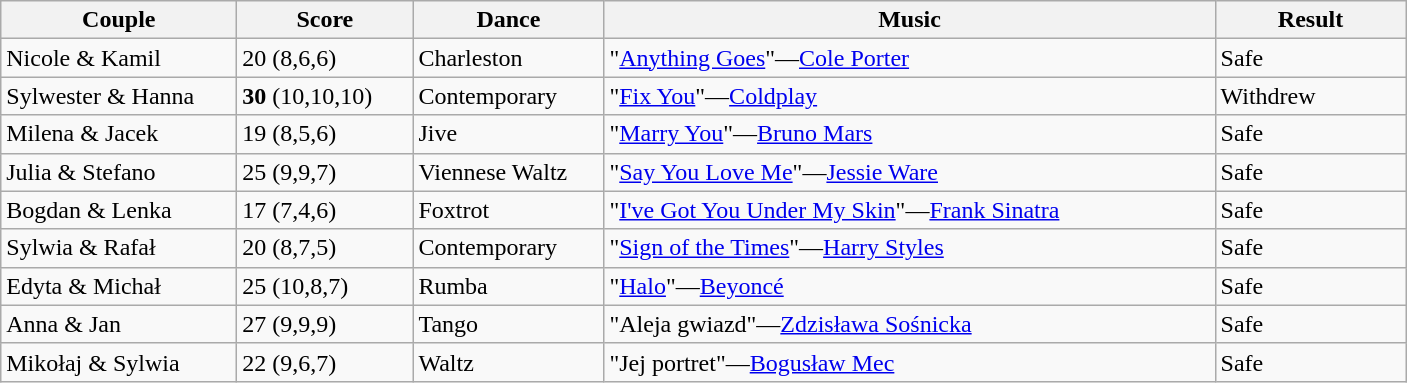<table class="wikitable">
<tr>
<th style="width:150px;">Couple</th>
<th style="width:110px;">Score</th>
<th style="width:120px;">Dance</th>
<th style="width:400px;">Music</th>
<th style="width:120px;">Result</th>
</tr>
<tr>
<td>Nicole & Kamil</td>
<td>20 (8,6,6)</td>
<td>Charleston</td>
<td>"<a href='#'>Anything Goes</a>"—<a href='#'>Cole Porter</a></td>
<td>Safe</td>
</tr>
<tr>
<td>Sylwester & Hanna</td>
<td><strong>30</strong> (10,10,10)</td>
<td>Contemporary</td>
<td>"<a href='#'>Fix You</a>"—<a href='#'>Coldplay</a></td>
<td>Withdrew</td>
</tr>
<tr>
<td>Milena & Jacek</td>
<td>19 (8,5,6)</td>
<td>Jive</td>
<td>"<a href='#'>Marry You</a>"—<a href='#'>Bruno Mars</a></td>
<td>Safe</td>
</tr>
<tr>
<td>Julia & Stefano</td>
<td>25 (9,9,7)</td>
<td>Viennese Waltz</td>
<td>"<a href='#'>Say You Love Me</a>"—<a href='#'>Jessie Ware</a></td>
<td>Safe</td>
</tr>
<tr>
<td>Bogdan & Lenka</td>
<td>17 (7,4,6)</td>
<td>Foxtrot</td>
<td>"<a href='#'>I've Got You Under My Skin</a>"—<a href='#'>Frank Sinatra</a></td>
<td>Safe</td>
</tr>
<tr>
<td>Sylwia & Rafał</td>
<td>20 (8,7,5)</td>
<td>Contemporary</td>
<td>"<a href='#'>Sign of the Times</a>"—<a href='#'>Harry Styles</a></td>
<td>Safe</td>
</tr>
<tr>
<td>Edyta & Michał</td>
<td>25 (10,8,7)</td>
<td>Rumba</td>
<td>"<a href='#'>Halo</a>"—<a href='#'>Beyoncé</a></td>
<td>Safe</td>
</tr>
<tr>
<td>Anna & Jan</td>
<td>27 (9,9,9)</td>
<td>Tango</td>
<td>"Aleja gwiazd"—<a href='#'>Zdzisława Sośnicka</a></td>
<td>Safe</td>
</tr>
<tr>
<td>Mikołaj & Sylwia</td>
<td>22 (9,6,7)</td>
<td>Waltz</td>
<td>"Jej portret"—<a href='#'>Bogusław Mec</a></td>
<td>Safe</td>
</tr>
</table>
